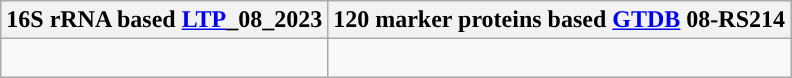<table class="wikitable">
<tr>
<th colspan=1>16S rRNA based <a href='#'>LTP</a>_08_2023</th>
<th colspan=1>120 marker proteins based <a href='#'>GTDB</a> 08-RS214</th>
</tr>
<tr>
<td style="vertical-align:top"><br></td>
<td><br></td>
</tr>
</table>
